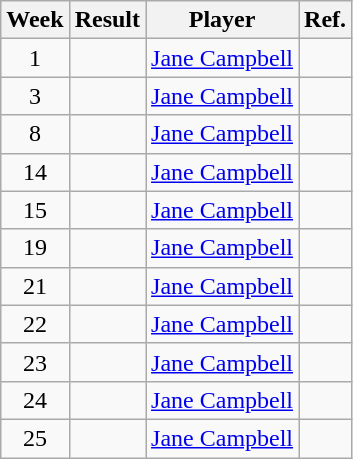<table class=wikitable style="text-align: center;">
<tr>
<th>Week</th>
<th>Result</th>
<th>Player</th>
<th>Ref.</th>
</tr>
<tr>
<td>1</td>
<td></td>
<td> <a href='#'>Jane Campbell</a></td>
<td></td>
</tr>
<tr>
<td>3</td>
<td></td>
<td> <a href='#'>Jane Campbell</a></td>
<td></td>
</tr>
<tr>
<td>8</td>
<td></td>
<td> <a href='#'>Jane Campbell</a></td>
<td></td>
</tr>
<tr>
<td>14</td>
<td></td>
<td> <a href='#'>Jane Campbell</a></td>
<td></td>
</tr>
<tr>
<td>15</td>
<td></td>
<td> <a href='#'>Jane Campbell</a></td>
<td></td>
</tr>
<tr>
<td>19</td>
<td></td>
<td> <a href='#'>Jane Campbell</a></td>
<td></td>
</tr>
<tr>
<td>21</td>
<td></td>
<td> <a href='#'>Jane Campbell</a></td>
<td></td>
</tr>
<tr>
<td>22</td>
<td></td>
<td> <a href='#'>Jane Campbell</a></td>
<td></td>
</tr>
<tr>
<td>23</td>
<td></td>
<td> <a href='#'>Jane Campbell</a></td>
<td></td>
</tr>
<tr>
<td>24</td>
<td></td>
<td> <a href='#'>Jane Campbell</a></td>
<td></td>
</tr>
<tr>
<td>25</td>
<td></td>
<td> <a href='#'>Jane Campbell</a></td>
<td></td>
</tr>
</table>
